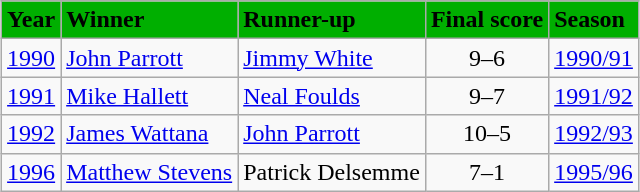<table class="wikitable" style="margin: auto">
<tr>
<th style="text-align: center; background-color: #00af00">Year</th>
<th style="text-align: left; background-color: #00af00">Winner</th>
<th style="text-align: left; background-color: #00af00">Runner-up</th>
<th style="text-align: left; background-color: #00af00">Final score</th>
<th style="text-align: left; background-color: #00af00">Season</th>
</tr>
<tr>
<td><a href='#'>1990</a></td>
<td> <a href='#'>John Parrott</a></td>
<td> <a href='#'>Jimmy White</a></td>
<td style="text-align: center">9–6</td>
<td><a href='#'>1990/91</a></td>
</tr>
<tr>
<td><a href='#'>1991</a></td>
<td> <a href='#'>Mike Hallett</a></td>
<td> <a href='#'>Neal Foulds</a></td>
<td style="text-align: center">9–7</td>
<td><a href='#'>1991/92</a></td>
</tr>
<tr>
<td><a href='#'>1992</a></td>
<td> <a href='#'>James Wattana</a></td>
<td> <a href='#'>John Parrott</a></td>
<td style="text-align: center">10–5</td>
<td><a href='#'>1992/93</a></td>
</tr>
<tr>
<td><a href='#'>1996</a></td>
<td> <a href='#'>Matthew Stevens</a></td>
<td> Patrick Delsemme</td>
<td style="text-align: center">7–1</td>
<td><a href='#'>1995/96</a></td>
</tr>
</table>
